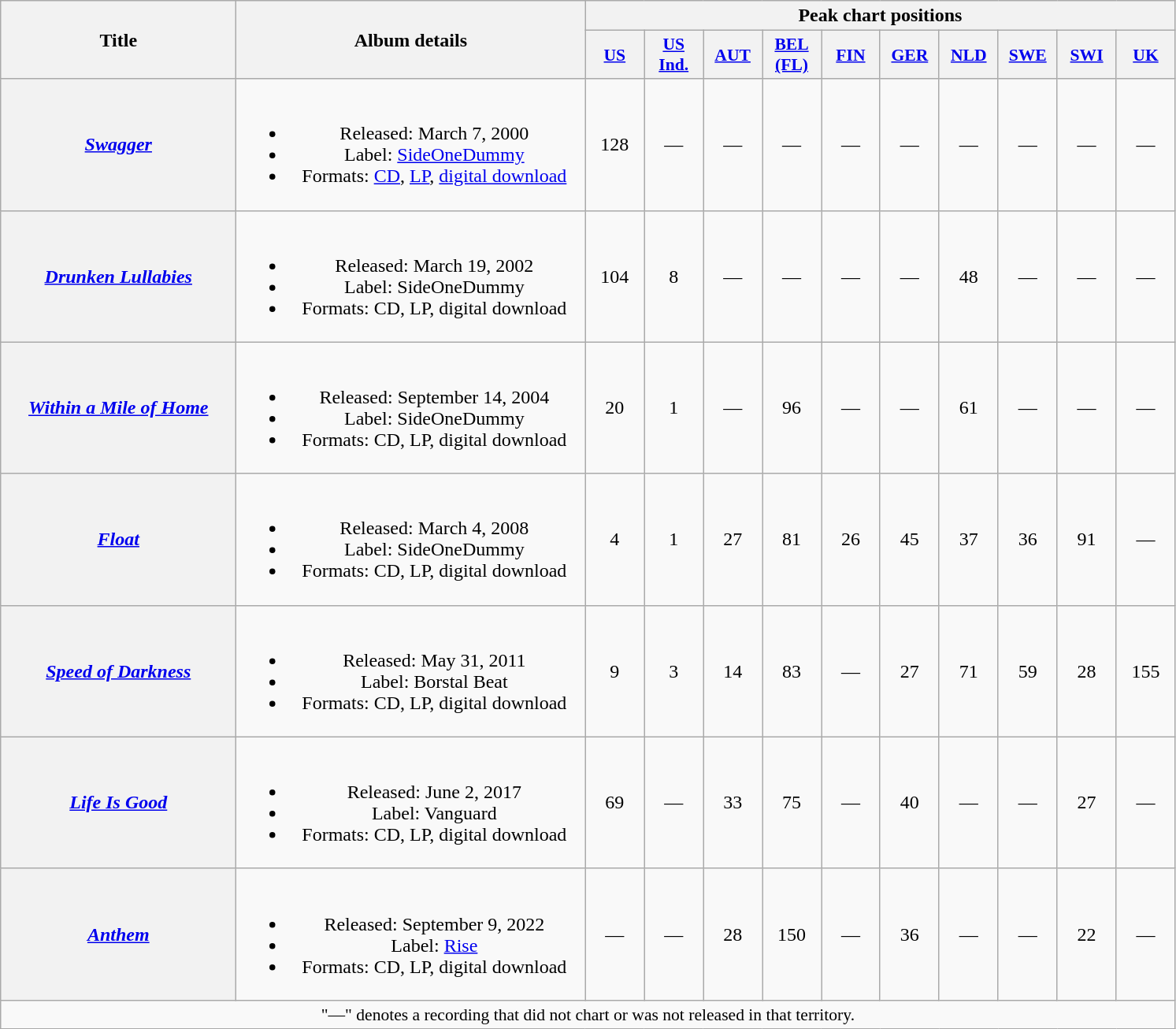<table class="wikitable plainrowheaders" style="text-align:center;">
<tr>
<th scope="col" rowspan="2" style="width:12em;">Title</th>
<th scope="col" rowspan="2" style="width:18em;">Album details</th>
<th scope="col" colspan="10">Peak chart positions</th>
</tr>
<tr>
<th scope="col" style="width:3em;font-size:90%;"><a href='#'>US</a><br></th>
<th scope="col" style="width:3em;font-size:90%;"><a href='#'>US<br>Ind.</a><br></th>
<th scope="col" style="width:3em;font-size:90%;"><a href='#'>AUT</a><br></th>
<th scope="col" style="width:3em;font-size:90%;"><a href='#'>BEL<br>(FL)</a><br></th>
<th scope="col" style="width:3em;font-size:90%;"><a href='#'>FIN</a><br></th>
<th scope="col" style="width:3em;font-size:90%;"><a href='#'>GER</a><br></th>
<th scope="col" style="width:3em;font-size:90%;"><a href='#'>NLD</a><br></th>
<th scope="col" style="width:3em;font-size:90%;"><a href='#'>SWE</a><br></th>
<th scope="col" style="width:3em;font-size:90%;"><a href='#'>SWI</a><br></th>
<th scope="col" style="width:3em;font-size:90%;"><a href='#'>UK</a><br></th>
</tr>
<tr>
<th scope="row"><em><a href='#'>Swagger</a></em></th>
<td><br><ul><li>Released: March 7, 2000</li><li>Label: <a href='#'>SideOneDummy</a></li><li>Formats: <a href='#'>CD</a>, <a href='#'>LP</a>, <a href='#'>digital download</a></li></ul></td>
<td>128</td>
<td>—</td>
<td>—</td>
<td>—</td>
<td>—</td>
<td>—</td>
<td>—</td>
<td>—</td>
<td>—</td>
<td>—</td>
</tr>
<tr>
<th scope="row"><em><a href='#'>Drunken Lullabies</a></em></th>
<td><br><ul><li>Released: March 19, 2002</li><li>Label: SideOneDummy</li><li>Formats: CD, LP, digital download</li></ul></td>
<td>104</td>
<td>8</td>
<td>—</td>
<td>—</td>
<td>—</td>
<td>—</td>
<td>48</td>
<td>—</td>
<td>—</td>
<td>—</td>
</tr>
<tr>
<th scope="row"><em><a href='#'>Within a Mile of Home</a></em></th>
<td><br><ul><li>Released: September 14, 2004</li><li>Label: SideOneDummy</li><li>Formats: CD, LP, digital download</li></ul></td>
<td>20</td>
<td>1</td>
<td>—</td>
<td>96</td>
<td>—</td>
<td>—</td>
<td>61</td>
<td>—</td>
<td>—</td>
<td>—</td>
</tr>
<tr>
<th scope="row"><em><a href='#'>Float</a></em></th>
<td><br><ul><li>Released: March 4, 2008</li><li>Label: SideOneDummy</li><li>Formats: CD, LP, digital download</li></ul></td>
<td>4</td>
<td>1</td>
<td>27</td>
<td>81</td>
<td>26</td>
<td>45</td>
<td>37</td>
<td>36</td>
<td>91</td>
<td>—</td>
</tr>
<tr>
<th scope="row"><em><a href='#'>Speed of Darkness</a></em></th>
<td><br><ul><li>Released: May 31, 2011</li><li>Label: Borstal Beat</li><li>Formats: CD, LP, digital download</li></ul></td>
<td>9</td>
<td>3</td>
<td>14</td>
<td>83</td>
<td>—</td>
<td>27</td>
<td>71</td>
<td>59</td>
<td>28</td>
<td>155</td>
</tr>
<tr>
<th scope="row"><em><a href='#'>Life Is Good</a></em></th>
<td><br><ul><li>Released: June 2, 2017</li><li>Label: Vanguard</li><li>Formats: CD, LP, digital download</li></ul></td>
<td>69</td>
<td>—</td>
<td>33</td>
<td>75</td>
<td>—</td>
<td>40</td>
<td>—</td>
<td>—</td>
<td>27</td>
<td>—</td>
</tr>
<tr>
<th scope="row"><em><a href='#'>Anthem</a></em></th>
<td><br><ul><li>Released: September 9, 2022</li><li>Label: <a href='#'>Rise</a></li><li>Formats: CD, LP, digital download</li></ul></td>
<td>—</td>
<td>—</td>
<td>28</td>
<td>150</td>
<td>—</td>
<td>36</td>
<td>—</td>
<td>—</td>
<td>22</td>
<td>—</td>
</tr>
<tr>
<td colspan="15" style="font-size:90%">"—" denotes a recording that did not chart or was not released in that territory.</td>
</tr>
</table>
